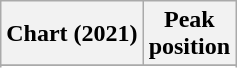<table class="wikitable sortable plainrowheaders" style="text-align:center">
<tr>
<th scope="col">Chart (2021)</th>
<th scope="col">Peak<br>position</th>
</tr>
<tr>
</tr>
<tr>
</tr>
</table>
